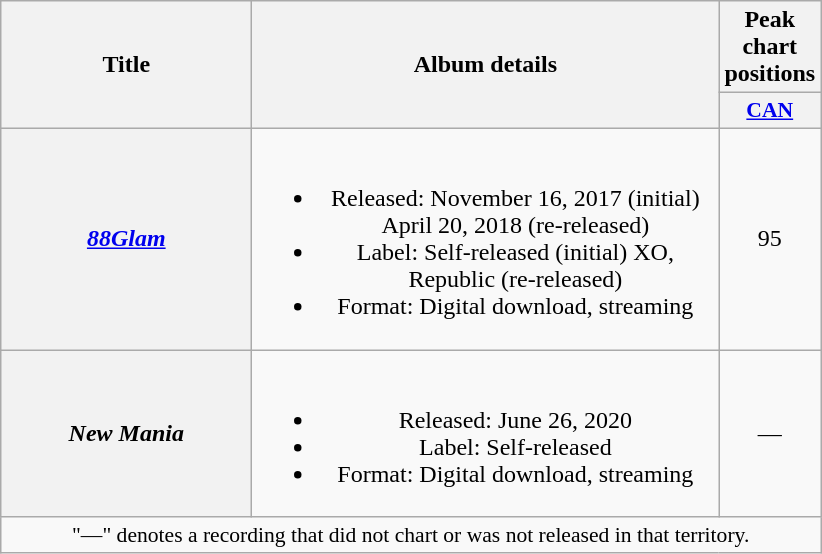<table class="wikitable plainrowheaders" style="text-align:center;">
<tr>
<th scope="col" rowspan="2" style="width:10em;">Title</th>
<th scope="col" rowspan="2" style="width:19em;">Album details</th>
<th scope="col" colspan="1">Peak chart positions</th>
</tr>
<tr>
<th scope="col" style="width:3em;font-size:90%;"><a href='#'>CAN</a><br></th>
</tr>
<tr>
<th scope="row"><em><a href='#'>88Glam</a></em></th>
<td><br><ul><li>Released: November 16, 2017 (initial) April 20, 2018 (re-released)</li><li>Label: Self-released (initial) XO, Republic (re-released)</li><li>Format: Digital download, streaming</li></ul></td>
<td>95</td>
</tr>
<tr>
<th scope="row"><em>New Mania</em></th>
<td><br><ul><li>Released: June 26, 2020</li><li>Label: Self-released</li><li>Format: Digital download, streaming</li></ul></td>
<td>—</td>
</tr>
<tr>
<td colspan="3" style="font-size:90%">"—" denotes a recording that did not chart or was not released in that territory.</td>
</tr>
</table>
